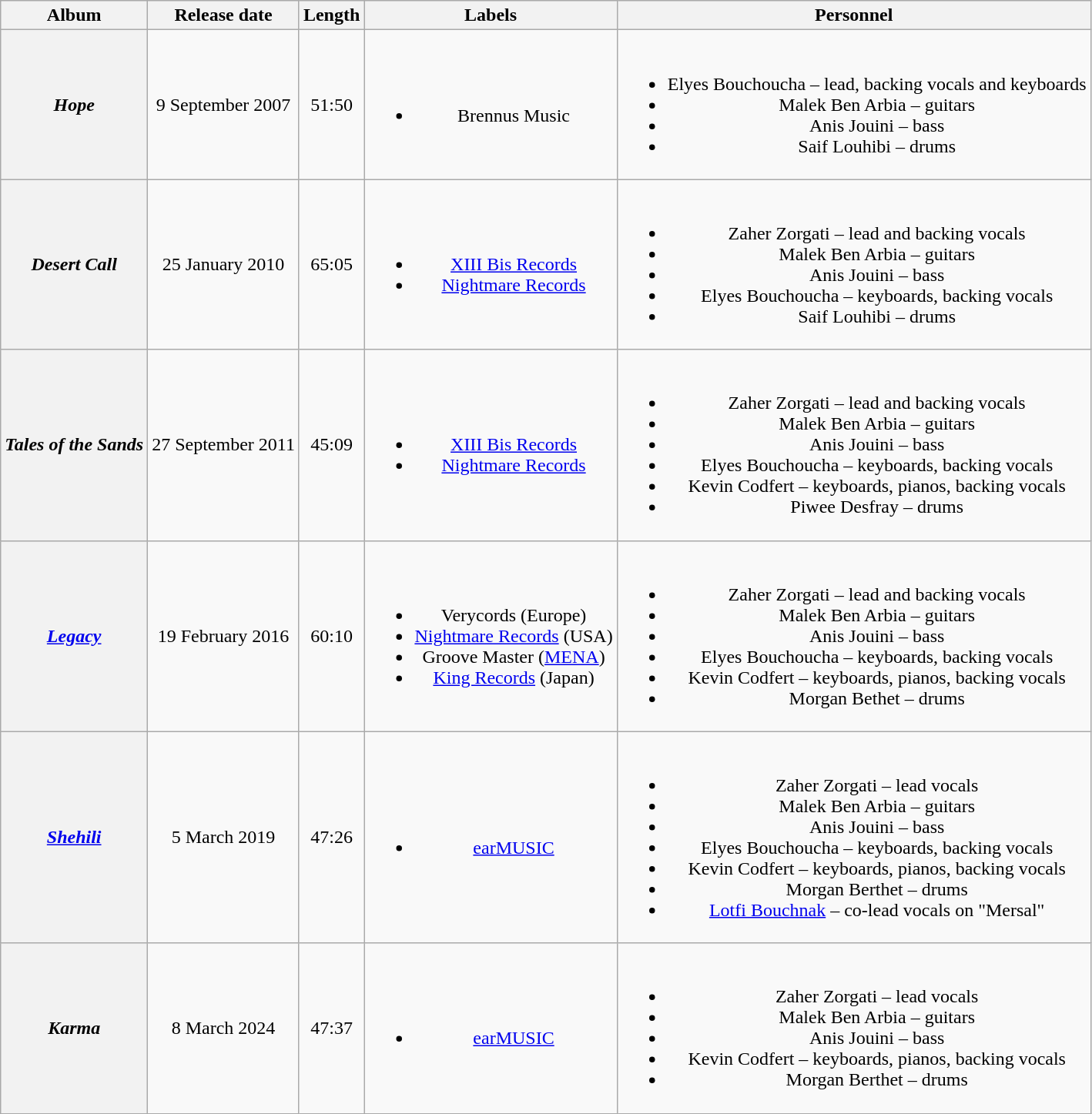<table class="wikitable plainrowheaders" style="text-align:center">
<tr>
<th>Album</th>
<th>Release date</th>
<th>Length</th>
<th>Labels</th>
<th>Personnel</th>
</tr>
<tr>
<th scope="row"><em>Hope</em></th>
<td>9 September 2007</td>
<td>51:50</td>
<td><br><ul><li>Brennus Music</li></ul></td>
<td><br><ul><li>Elyes Bouchoucha – lead, backing vocals and keyboards</li><li>Malek Ben Arbia – guitars</li><li>Anis Jouini – bass</li><li>Saif Louhibi – drums</li></ul></td>
</tr>
<tr>
<th scope="row"><em>Desert Call</em></th>
<td>25 January 2010</td>
<td>65:05</td>
<td><br><ul><li><a href='#'>XIII Bis Records</a></li><li><a href='#'>Nightmare Records</a></li></ul></td>
<td><br><ul><li>Zaher Zorgati – lead and backing vocals</li><li>Malek Ben Arbia – guitars</li><li>Anis Jouini – bass</li><li>Elyes Bouchoucha – keyboards, backing vocals</li><li>Saif Louhibi – drums</li></ul></td>
</tr>
<tr>
<th scope="row"><em>Tales of the Sands</em></th>
<td>27 September 2011</td>
<td>45:09</td>
<td><br><ul><li><a href='#'>XIII Bis Records</a></li><li><a href='#'>Nightmare Records</a></li></ul></td>
<td><br><ul><li>Zaher Zorgati – lead and backing vocals</li><li>Malek Ben Arbia – guitars</li><li>Anis Jouini – bass</li><li>Elyes Bouchoucha – keyboards, backing vocals</li><li>Kevin Codfert – keyboards, pianos, backing vocals</li><li>Piwee Desfray – drums</li></ul></td>
</tr>
<tr>
<th scope="row"><em><a href='#'>Legacy</a></em></th>
<td>19 February 2016</td>
<td>60:10</td>
<td><br><ul><li>Verycords (Europe)</li><li><a href='#'>Nightmare Records</a> (USA)</li><li>Groove Master (<a href='#'>MENA</a>)</li><li><a href='#'>King Records</a> (Japan)</li></ul></td>
<td><br><ul><li>Zaher Zorgati – lead and backing vocals</li><li>Malek Ben Arbia – guitars</li><li>Anis Jouini – bass</li><li>Elyes Bouchoucha – keyboards, backing vocals</li><li>Kevin Codfert – keyboards, pianos, backing vocals</li><li>Morgan Bethet – drums</li></ul></td>
</tr>
<tr>
<th scope="row"><em><a href='#'>Shehili</a></em></th>
<td>5 March 2019</td>
<td>47:26</td>
<td><br><ul><li><a href='#'>earMUSIC</a></li></ul></td>
<td><br><ul><li>Zaher Zorgati – lead vocals</li><li>Malek Ben Arbia – guitars</li><li>Anis Jouini – bass</li><li>Elyes Bouchoucha – keyboards, backing vocals</li><li>Kevin Codfert – keyboards, pianos, backing vocals</li><li>Morgan Berthet – drums</li><li><a href='#'>Lotfi Bouchnak</a> – co-lead vocals on "Mersal"</li></ul></td>
</tr>
<tr>
<th scope="row"><em>Karma</em></th>
<td>8 March 2024</td>
<td>47:37</td>
<td><br><ul><li><a href='#'>earMUSIC</a></li></ul></td>
<td><br><ul><li>Zaher Zorgati – lead vocals</li><li>Malek Ben Arbia – guitars</li><li>Anis Jouini – bass</li><li>Kevin Codfert – keyboards, pianos, backing vocals</li><li>Morgan Berthet – drums</li></ul></td>
</tr>
</table>
